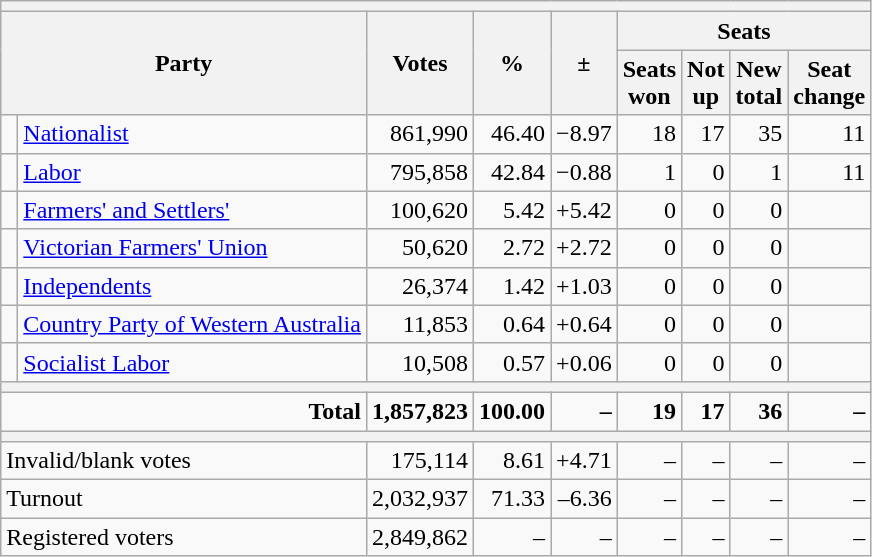<table class="wikitable sortable tpl-blanktable" style="text-align:right; margin-bottom:0">
<tr>
<th colspan="9"></th>
</tr>
<tr>
<th colspan="2" rowspan="2">Party</th>
<th rowspan="2">Votes</th>
<th rowspan="2">%</th>
<th rowspan="2">±</th>
<th colspan="4">Seats</th>
</tr>
<tr>
<th>Seats<br>won</th>
<th>Not<br>up</th>
<th>New<br>total</th>
<th>Seat<br>change</th>
</tr>
<tr>
<td> </td>
<td style="text-align:left;"><a href='#'>Nationalist</a></td>
<td>861,990</td>
<td>46.40</td>
<td>−8.97</td>
<td>18</td>
<td>17</td>
<td>35</td>
<td> 11</td>
</tr>
<tr>
<td> </td>
<td style="text-align:left;"><a href='#'>Labor</a></td>
<td>795,858</td>
<td>42.84</td>
<td>−0.88</td>
<td>1</td>
<td>0</td>
<td>1</td>
<td> 11</td>
</tr>
<tr>
<td> </td>
<td style="text-align:left;"><a href='#'>Farmers' and Settlers'</a></td>
<td>100,620</td>
<td>5.42</td>
<td>+5.42</td>
<td>0</td>
<td>0</td>
<td>0</td>
<td></td>
</tr>
<tr>
<td> </td>
<td style="text-align:left;"><a href='#'>Victorian Farmers' Union</a></td>
<td>50,620</td>
<td>2.72</td>
<td>+2.72</td>
<td>0</td>
<td>0</td>
<td>0</td>
<td></td>
</tr>
<tr>
<td> </td>
<td style="text-align:left;"><a href='#'>Independents</a></td>
<td>26,374</td>
<td>1.42</td>
<td>+1.03</td>
<td>0</td>
<td>0</td>
<td>0</td>
<td></td>
</tr>
<tr>
<td> </td>
<td style="text-align:left;"><a href='#'>Country Party of Western Australia</a></td>
<td>11,853</td>
<td>0.64</td>
<td>+0.64</td>
<td>0</td>
<td>0</td>
<td>0</td>
<td></td>
</tr>
<tr>
<td> </td>
<td style="text-align:left;"><a href='#'>Socialist Labor</a></td>
<td>10,508</td>
<td>0.57</td>
<td>+0.06</td>
<td>0</td>
<td>0</td>
<td>0</td>
<td></td>
</tr>
<tr>
<th colspan=9></th>
</tr>
<tr>
<td colspan="2"><strong>Total</strong></td>
<td><strong>1,857,823</strong></td>
<td><strong>100.00</strong></td>
<td><strong>–</strong></td>
<td><strong>19</strong></td>
<td><strong>17</strong></td>
<td><strong>36</strong></td>
<td><strong>–</strong></td>
</tr>
<tr>
<th colspan=9></th>
</tr>
<tr>
<td colspan="2" align=left>Invalid/blank votes</td>
<td>175,114</td>
<td>8.61</td>
<td>+4.71</td>
<td>–</td>
<td>–</td>
<td>–</td>
<td>–</td>
</tr>
<tr>
<td colspan="2" align=left>Turnout</td>
<td>2,032,937</td>
<td>71.33</td>
<td>–6.36</td>
<td>–</td>
<td>–</td>
<td>–</td>
<td>–</td>
</tr>
<tr>
<td colspan="2" align=left>Registered voters</td>
<td>2,849,862</td>
<td>–</td>
<td>–</td>
<td>–</td>
<td>–</td>
<td>–</td>
<td>–</td>
</tr>
</table>
